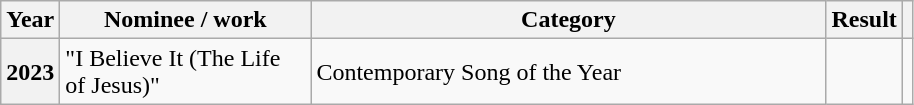<table class="wikitable plainrowheaders">
<tr>
<th>Year</th>
<th style="width:10em;">Nominee / work</th>
<th style="width:21em;">Category</th>
<th>Result</th>
<th></th>
</tr>
<tr>
<th scope="row">2023</th>
<td>"I Believe It (The Life of Jesus)"</td>
<td>Contemporary Song of the Year</td>
<td></td>
<td></td>
</tr>
</table>
